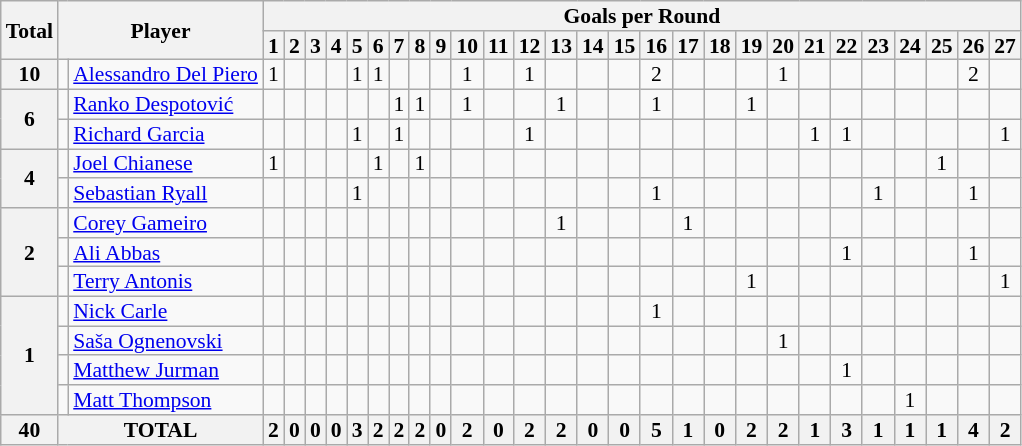<table class="wikitable" style="text-align:center; line-height: 90%; font-size:90%;">
<tr>
<th rowspan="2">Total</th>
<th rowspan="2" colspan="2">Player</th>
<th colspan="27">Goals per Round</th>
</tr>
<tr>
<th>1</th>
<th>2</th>
<th>3</th>
<th>4</th>
<th>5</th>
<th>6</th>
<th>7</th>
<th>8</th>
<th>9</th>
<th>10</th>
<th>11</th>
<th>12</th>
<th>13</th>
<th>14</th>
<th>15</th>
<th>16</th>
<th>17</th>
<th>18</th>
<th>19</th>
<th>20</th>
<th>21</th>
<th>22</th>
<th>23</th>
<th>24</th>
<th>25</th>
<th>26</th>
<th>27</th>
</tr>
<tr>
<th rowspan="1">10</th>
<td></td>
<td style="text-align:left;"><a href='#'>Alessandro Del Piero</a></td>
<td>1</td>
<td></td>
<td></td>
<td></td>
<td>1</td>
<td>1</td>
<td></td>
<td></td>
<td></td>
<td>1</td>
<td></td>
<td>1</td>
<td></td>
<td></td>
<td></td>
<td>2</td>
<td></td>
<td></td>
<td></td>
<td>1</td>
<td></td>
<td></td>
<td></td>
<td></td>
<td></td>
<td>2</td>
<td></td>
</tr>
<tr>
<th rowspan="2">6</th>
<td></td>
<td style="text-align:left;"><a href='#'>Ranko Despotović</a></td>
<td></td>
<td></td>
<td></td>
<td></td>
<td></td>
<td></td>
<td>1</td>
<td>1</td>
<td></td>
<td>1</td>
<td></td>
<td></td>
<td>1</td>
<td></td>
<td></td>
<td>1</td>
<td></td>
<td></td>
<td>1</td>
<td></td>
<td></td>
<td></td>
<td></td>
<td></td>
<td></td>
<td></td>
<td></td>
</tr>
<tr>
<td></td>
<td style="text-align:left;"><a href='#'>Richard Garcia</a></td>
<td></td>
<td></td>
<td></td>
<td></td>
<td>1</td>
<td></td>
<td>1</td>
<td></td>
<td></td>
<td></td>
<td></td>
<td>1</td>
<td></td>
<td></td>
<td></td>
<td></td>
<td></td>
<td></td>
<td></td>
<td></td>
<td>1</td>
<td>1</td>
<td></td>
<td></td>
<td></td>
<td></td>
<td>1</td>
</tr>
<tr>
<th rowspan="2">4</th>
<td></td>
<td style="text-align:left;"><a href='#'>Joel Chianese</a></td>
<td>1</td>
<td></td>
<td></td>
<td></td>
<td></td>
<td>1</td>
<td></td>
<td>1</td>
<td></td>
<td></td>
<td></td>
<td></td>
<td></td>
<td></td>
<td></td>
<td></td>
<td></td>
<td></td>
<td></td>
<td></td>
<td></td>
<td></td>
<td></td>
<td></td>
<td>1</td>
<td></td>
<td></td>
</tr>
<tr>
<td></td>
<td style="text-align:left;"><a href='#'>Sebastian Ryall</a></td>
<td></td>
<td></td>
<td></td>
<td></td>
<td>1</td>
<td></td>
<td></td>
<td></td>
<td></td>
<td></td>
<td></td>
<td></td>
<td></td>
<td></td>
<td></td>
<td>1</td>
<td></td>
<td></td>
<td></td>
<td></td>
<td></td>
<td></td>
<td>1</td>
<td></td>
<td></td>
<td>1</td>
<td></td>
</tr>
<tr>
<th rowspan="3">2</th>
<td></td>
<td style="text-align:left;"><a href='#'>Corey Gameiro</a></td>
<td></td>
<td></td>
<td></td>
<td></td>
<td></td>
<td></td>
<td></td>
<td></td>
<td></td>
<td></td>
<td></td>
<td></td>
<td>1</td>
<td></td>
<td></td>
<td></td>
<td>1</td>
<td></td>
<td></td>
<td></td>
<td></td>
<td></td>
<td></td>
<td></td>
<td></td>
<td></td>
<td></td>
</tr>
<tr>
<td></td>
<td style="text-align:left;"><a href='#'>Ali Abbas</a></td>
<td></td>
<td></td>
<td></td>
<td></td>
<td></td>
<td></td>
<td></td>
<td></td>
<td></td>
<td></td>
<td></td>
<td></td>
<td></td>
<td></td>
<td></td>
<td></td>
<td></td>
<td></td>
<td></td>
<td></td>
<td></td>
<td>1</td>
<td></td>
<td></td>
<td></td>
<td>1</td>
<td></td>
</tr>
<tr>
<td></td>
<td style="text-align:left;"><a href='#'>Terry Antonis</a></td>
<td></td>
<td></td>
<td></td>
<td></td>
<td></td>
<td></td>
<td></td>
<td></td>
<td></td>
<td></td>
<td></td>
<td></td>
<td></td>
<td></td>
<td></td>
<td></td>
<td></td>
<td></td>
<td>1</td>
<td></td>
<td></td>
<td></td>
<td></td>
<td></td>
<td></td>
<td></td>
<td>1</td>
</tr>
<tr>
<th rowspan="4">1</th>
<td></td>
<td style="text-align:left;"><a href='#'>Nick Carle</a></td>
<td></td>
<td></td>
<td></td>
<td></td>
<td></td>
<td></td>
<td></td>
<td></td>
<td></td>
<td></td>
<td></td>
<td></td>
<td></td>
<td></td>
<td></td>
<td>1</td>
<td></td>
<td></td>
<td></td>
<td></td>
<td></td>
<td></td>
<td></td>
<td></td>
<td></td>
<td></td>
<td></td>
</tr>
<tr>
<td></td>
<td style="text-align:left;"><a href='#'>Saša Ognenovski</a></td>
<td></td>
<td></td>
<td></td>
<td></td>
<td></td>
<td></td>
<td></td>
<td></td>
<td></td>
<td></td>
<td></td>
<td></td>
<td></td>
<td></td>
<td></td>
<td></td>
<td></td>
<td></td>
<td></td>
<td>1</td>
<td></td>
<td></td>
<td></td>
<td></td>
<td></td>
<td></td>
<td></td>
</tr>
<tr>
<td></td>
<td style="text-align:left;"><a href='#'>Matthew Jurman</a></td>
<td></td>
<td></td>
<td></td>
<td></td>
<td></td>
<td></td>
<td></td>
<td></td>
<td></td>
<td></td>
<td></td>
<td></td>
<td></td>
<td></td>
<td></td>
<td></td>
<td></td>
<td></td>
<td></td>
<td></td>
<td></td>
<td>1</td>
<td></td>
<td></td>
<td></td>
<td></td>
<td></td>
</tr>
<tr>
<td></td>
<td style="text-align:left;"><a href='#'>Matt Thompson</a></td>
<td></td>
<td></td>
<td></td>
<td></td>
<td></td>
<td></td>
<td></td>
<td></td>
<td></td>
<td></td>
<td></td>
<td></td>
<td></td>
<td></td>
<td></td>
<td></td>
<td></td>
<td></td>
<td></td>
<td></td>
<td></td>
<td></td>
<td></td>
<td>1</td>
<td></td>
<td></td>
<td></td>
</tr>
<tr>
<th rowspan="1">40</th>
<th colspan="2">TOTAL</th>
<th style="text-align:center;">2</th>
<th>0</th>
<th>0</th>
<th>0</th>
<th>3</th>
<th>2</th>
<th>2</th>
<th>2</th>
<th>0</th>
<th>2</th>
<th>0</th>
<th>2</th>
<th>2</th>
<th>0</th>
<th>0</th>
<th>5</th>
<th>1</th>
<th>0</th>
<th>2</th>
<th>2</th>
<th>1</th>
<th>3</th>
<th>1</th>
<th>1</th>
<th>1</th>
<th>4</th>
<th>2</th>
</tr>
</table>
